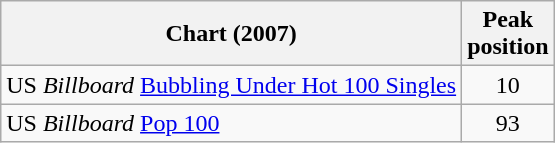<table class="wikitable sortable">
<tr>
<th>Chart (2007)</th>
<th>Peak<br>position</th>
</tr>
<tr>
<td>US <em>Billboard</em> <a href='#'>Bubbling Under Hot 100 Singles</a></td>
<td align="center">10</td>
</tr>
<tr>
<td>US <em>Billboard</em> <a href='#'>Pop 100</a></td>
<td align="center">93</td>
</tr>
</table>
